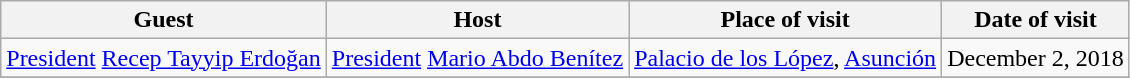<table class="wikitable" border="1">
<tr>
<th>Guest</th>
<th>Host</th>
<th>Place of visit</th>
<th>Date of visit</th>
</tr>
<tr>
<td> <a href='#'>President</a> <a href='#'>Recep Tayyip Erdoğan</a></td>
<td> <a href='#'>President</a> <a href='#'>Mario Abdo Benítez</a></td>
<td><a href='#'>Palacio de los López</a>, <a href='#'>Asunción</a></td>
<td>December 2, 2018</td>
</tr>
<tr>
</tr>
</table>
